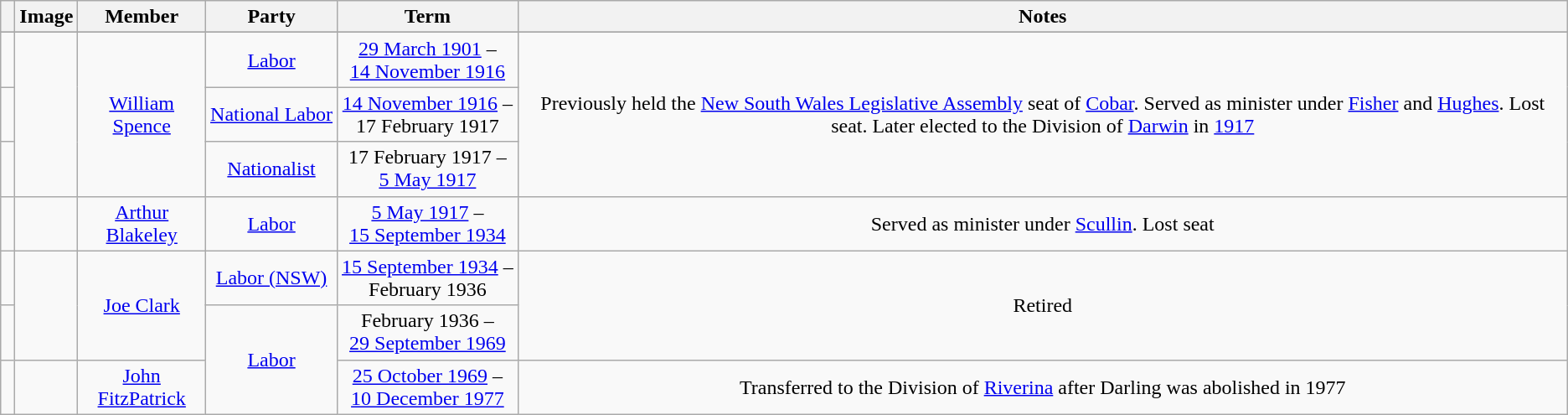<table class=wikitable style="text-align:center">
<tr>
<th></th>
<th>Image</th>
<th>Member</th>
<th>Party</th>
<th>Term</th>
<th>Notes</th>
</tr>
<tr>
</tr>
<tr>
<td> </td>
<td rowspan=3></td>
<td rowspan=3><a href='#'>William Spence</a><br></td>
<td><a href='#'>Labor</a></td>
<td nowrap><a href='#'>29 March 1901</a> –<br><a href='#'>14 November 1916</a></td>
<td rowspan=3>Previously held the <a href='#'>New South Wales Legislative Assembly</a> seat of <a href='#'>Cobar</a>. Served as minister under <a href='#'>Fisher</a> and <a href='#'>Hughes</a>. Lost seat. Later elected to the Division of <a href='#'>Darwin</a> in <a href='#'>1917</a></td>
</tr>
<tr>
<td> </td>
<td nowrap><a href='#'>National Labor</a></td>
<td nowrap><a href='#'>14 November 1916</a> –<br>17 February 1917</td>
</tr>
<tr>
<td> </td>
<td nowrap><a href='#'>Nationalist</a></td>
<td nowrap>17 February 1917 –<br><a href='#'>5 May 1917</a></td>
</tr>
<tr>
<td> </td>
<td></td>
<td><a href='#'>Arthur Blakeley</a><br></td>
<td><a href='#'>Labor</a></td>
<td nowrap><a href='#'>5 May 1917</a> –<br><a href='#'>15 September 1934</a></td>
<td>Served as minister under <a href='#'>Scullin</a>. Lost seat</td>
</tr>
<tr>
<td> </td>
<td rowspan=2></td>
<td rowspan=2><a href='#'>Joe Clark</a><br></td>
<td><a href='#'>Labor (NSW)</a></td>
<td nowrap><a href='#'>15 September 1934</a> –<br>February 1936</td>
<td rowspan=2>Retired</td>
</tr>
<tr>
<td> </td>
<td rowspan="2"><a href='#'>Labor</a></td>
<td nowrap>February 1936 –<br><a href='#'>29 September 1969</a></td>
</tr>
<tr>
<td> </td>
<td></td>
<td><a href='#'>John FitzPatrick</a><br></td>
<td nowrap><a href='#'>25 October 1969</a> –<br><a href='#'>10 December 1977</a></td>
<td>Transferred to the Division of <a href='#'>Riverina</a> after Darling was abolished in 1977</td>
</tr>
</table>
